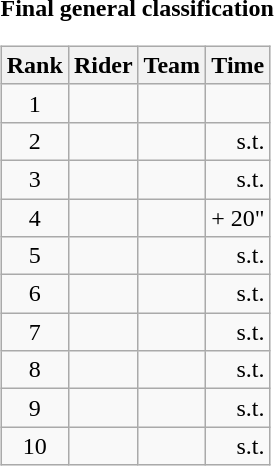<table>
<tr>
<td><strong>Final general classification</strong><br><table class="wikitable">
<tr>
<th scope="col">Rank</th>
<th scope="col">Rider</th>
<th scope="col">Team</th>
<th scope="col">Time</th>
</tr>
<tr>
<td style="text-align:center;">1</td>
<td> </td>
<td></td>
<td style="text-align:right;"></td>
</tr>
<tr>
<td style="text-align:center;">2</td>
<td></td>
<td></td>
<td style="text-align:right;">s.t.</td>
</tr>
<tr>
<td style="text-align:center;">3</td>
<td></td>
<td></td>
<td style="text-align:right;">s.t.</td>
</tr>
<tr>
<td style="text-align:center;">4</td>
<td></td>
<td></td>
<td style="text-align:right;">+ 20"</td>
</tr>
<tr>
<td style="text-align:center;">5</td>
<td></td>
<td></td>
<td style="text-align:right;">s.t.</td>
</tr>
<tr>
<td style="text-align:center;">6</td>
<td></td>
<td></td>
<td style="text-align:right;">s.t.</td>
</tr>
<tr>
<td style="text-align:center;">7</td>
<td></td>
<td></td>
<td style="text-align:right;">s.t.</td>
</tr>
<tr>
<td style="text-align:center;">8</td>
<td></td>
<td></td>
<td style="text-align:right;">s.t.</td>
</tr>
<tr>
<td style="text-align:center;">9</td>
<td></td>
<td></td>
<td style="text-align:right;">s.t.</td>
</tr>
<tr>
<td style="text-align:center;">10</td>
<td></td>
<td></td>
<td style="text-align:right;">s.t.</td>
</tr>
</table>
</td>
</tr>
</table>
